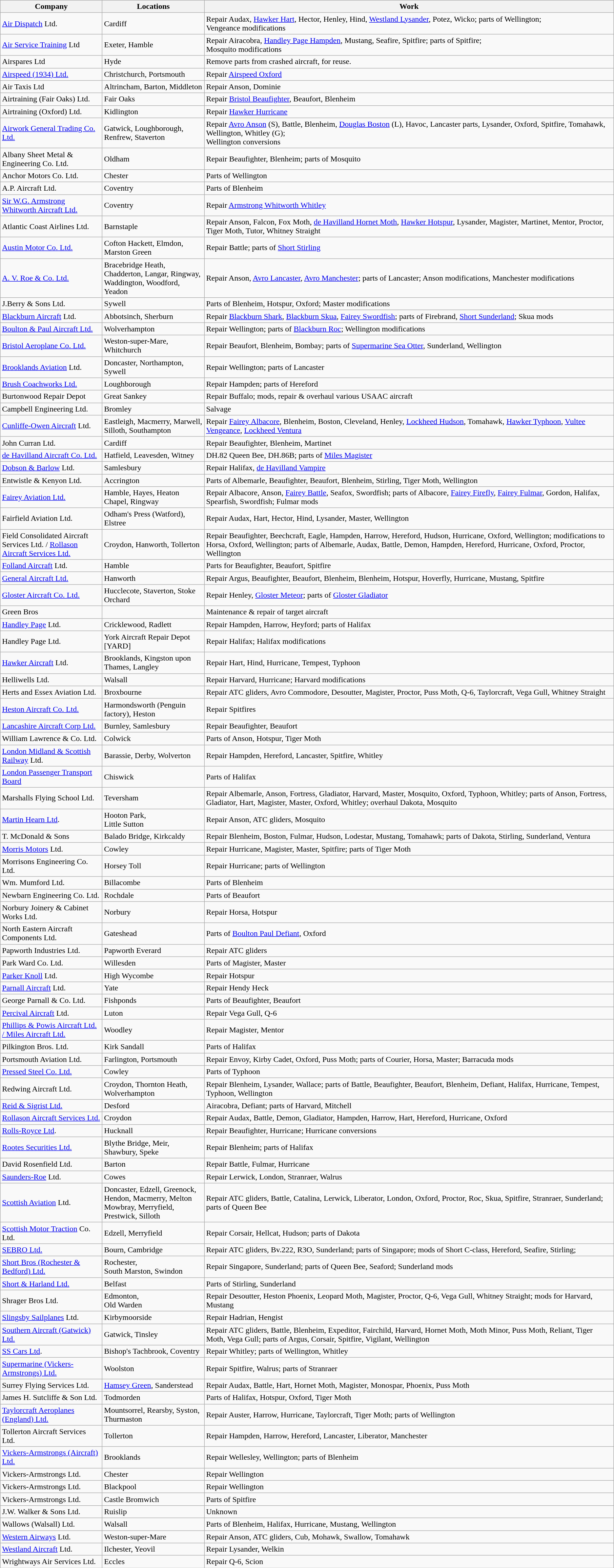<table class="wikitable">
<tr>
<th width="200">Company</th>
<th width="200">Locations</th>
<th align=left>Work</th>
</tr>
<tr>
<td><a href='#'>Air Dispatch</a> Ltd.</td>
<td>Cardiff</td>
<td>Repair Audax, <a href='#'>Hawker Hart</a>, Hector, Henley, Hind, <a href='#'>Westland Lysander</a>, Potez, Wicko; parts of Wellington;<br>Vengeance modifications</td>
</tr>
<tr>
<td><a href='#'>Air Service Training</a> Ltd</td>
<td>Exeter, Hamble</td>
<td>Repair Airacobra, <a href='#'>Handley Page Hampden</a>, Mustang, Seafire, Spitfire; parts of Spitfire; <br>Mosquito modifications</td>
</tr>
<tr>
<td>Airspares Ltd</td>
<td>Hyde</td>
<td>Remove parts from crashed aircraft, for reuse.</td>
</tr>
<tr>
<td><a href='#'>Airspeed (1934) Ltd.</a></td>
<td>Christchurch, Portsmouth</td>
<td>Repair <a href='#'>Airspeed Oxford</a></td>
</tr>
<tr>
<td>Air Taxis Ltd</td>
<td>Altrincham, Barton, Middleton</td>
<td>Repair Anson, Dominie</td>
</tr>
<tr>
<td>Airtraining (Fair Oaks) Ltd.</td>
<td>Fair Oaks</td>
<td>Repair <a href='#'>Bristol Beaufighter</a>, Beaufort, Blenheim</td>
</tr>
<tr>
<td>Airtraining (Oxford) Ltd.</td>
<td>Kidlington</td>
<td>Repair <a href='#'>Hawker Hurricane</a></td>
</tr>
<tr>
<td><a href='#'>Airwork General Trading Co. Ltd.</a></td>
<td>Gatwick, Loughborough, Renfrew, Staverton</td>
<td>Repair <a href='#'>Avro Anson</a> (S), Battle, Blenheim, <a href='#'>Douglas Boston</a> (L), Havoc, Lancaster parts, Lysander, Oxford, Spitfire, Tomahawk, Wellington, Whitley (G); <br>Wellington conversions</td>
</tr>
<tr>
<td>Albany Sheet Metal & Engineering Co. Ltd.</td>
<td>Oldham</td>
<td>Repair Beaufighter, Blenheim; parts of Mosquito</td>
</tr>
<tr>
<td>Anchor Motors Co. Ltd.</td>
<td>Chester</td>
<td>Parts of Wellington</td>
</tr>
<tr>
<td>A.P. Aircraft Ltd.</td>
<td>Coventry</td>
<td>Parts of Blenheim</td>
</tr>
<tr>
<td><a href='#'>Sir W.G. Armstrong Whitworth Aircraft Ltd.</a></td>
<td>Coventry</td>
<td>Repair <a href='#'>Armstrong Whitworth Whitley</a></td>
</tr>
<tr>
<td>Atlantic Coast Airlines Ltd.</td>
<td>Barnstaple</td>
<td>Repair Anson, Falcon, Fox Moth, <a href='#'>de Havilland Hornet Moth</a>, <a href='#'>Hawker Hotspur</a>, Lysander, Magister, Martinet, Mentor, Proctor, Tiger Moth, Tutor, Whitney Straight</td>
</tr>
<tr>
<td><a href='#'>Austin Motor Co. Ltd.</a></td>
<td>Cofton Hackett, Elmdon, Marston Green</td>
<td>Repair Battle; parts of <a href='#'>Short Stirling</a></td>
</tr>
<tr>
<td><a href='#'>A. V. Roe & Co. Ltd.</a></td>
<td>Bracebridge Heath, Chadderton, Langar, Ringway, Waddington, Woodford, Yeadon</td>
<td>Repair Anson, <a href='#'>Avro Lancaster</a>, <a href='#'>Avro Manchester</a>; parts of Lancaster; Anson modifications, Manchester modifications</td>
</tr>
<tr>
<td>J.Berry & Sons Ltd.</td>
<td>Sywell</td>
<td>Parts of Blenheim, Hotspur, Oxford; Master modifications</td>
</tr>
<tr>
<td><a href='#'>Blackburn Aircraft</a> Ltd.</td>
<td>Abbotsinch, Sherburn</td>
<td>Repair <a href='#'>Blackburn Shark</a>, <a href='#'>Blackburn Skua</a>, <a href='#'>Fairey Swordfish</a>; parts of Firebrand, <a href='#'>Short Sunderland</a>; Skua mods</td>
</tr>
<tr>
<td><a href='#'>Boulton & Paul Aircraft Ltd.</a></td>
<td>Wolverhampton</td>
<td>Repair Wellington; parts of <a href='#'>Blackburn Roc</a>; Wellington modifications</td>
</tr>
<tr>
<td><a href='#'>Bristol Aeroplane Co. Ltd.</a></td>
<td>Weston-super-Mare, Whitchurch</td>
<td>Repair Beaufort, Blenheim, Bombay; parts of <a href='#'>Supermarine Sea Otter</a>, Sunderland, Wellington</td>
</tr>
<tr>
<td><a href='#'>Brooklands Aviation</a> Ltd.</td>
<td>Doncaster, Northampton, Sywell</td>
<td>Repair Wellington; parts of Lancaster</td>
</tr>
<tr>
<td><a href='#'>Brush Coachworks Ltd.</a></td>
<td>Loughborough</td>
<td>Repair Hampden; parts of Hereford</td>
</tr>
<tr>
<td>Burtonwood Repair Depot</td>
<td>Great Sankey</td>
<td>Repair Buffalo; mods, repair & overhaul various USAAC aircraft</td>
</tr>
<tr>
<td>Campbell Engineering Ltd.</td>
<td>Bromley</td>
<td>Salvage</td>
</tr>
<tr>
<td><a href='#'>Cunliffe-Owen Aircraft</a> Ltd.</td>
<td>Eastleigh, Macmerry, Marwell, Silloth, Southampton</td>
<td>Repair <a href='#'>Fairey Albacore</a>, Blenheim, Boston, Cleveland, Henley, <a href='#'>Lockheed Hudson</a>, Tomahawk, <a href='#'>Hawker Typhoon</a>, <a href='#'>Vultee Vengeance</a>, <a href='#'>Lockheed Ventura</a></td>
</tr>
<tr>
<td>John Curran Ltd.</td>
<td>Cardiff</td>
<td>Repair Beaufighter, Blenheim, Martinet</td>
</tr>
<tr>
<td><a href='#'>de Havilland Aircraft Co. Ltd.</a></td>
<td>Hatfield, Leavesden, Witney</td>
<td>DH.82 Queen Bee, DH.86B; parts of <a href='#'>Miles Magister</a></td>
</tr>
<tr>
<td><a href='#'>Dobson & Barlow</a> Ltd.</td>
<td>Samlesbury</td>
<td>Repair Halifax, <a href='#'>de Havilland Vampire</a></td>
</tr>
<tr>
<td>Entwistle & Kenyon Ltd.</td>
<td>Accrington</td>
<td>Parts of Albemarle, Beaufighter, Beaufort, Blenheim, Stirling, Tiger Moth, Wellington</td>
</tr>
<tr>
<td><a href='#'>Fairey Aviation Ltd.</a></td>
<td>Hamble, Hayes, Heaton Chapel, Ringway</td>
<td>Repair Albacore, Anson, <a href='#'>Fairey Battle</a>, Seafox, Swordfish; parts of Albacore, <a href='#'>Fairey Firefly</a>, <a href='#'>Fairey Fulmar</a>, Gordon, Halifax, Spearfish, Swordfish; Fulmar mods</td>
</tr>
<tr>
<td>Fairfield Aviation Ltd.</td>
<td>Odham's Press (Watford), Elstree</td>
<td>Repair Audax, Hart, Hector, Hind, Lysander, Master, Wellington</td>
</tr>
<tr>
<td>Field Consolidated Aircraft Services Ltd. / <a href='#'>Rollason Aircraft Services Ltd.</a></td>
<td>Croydon, Hanworth, Tollerton</td>
<td>Repair Beaufighter, Beechcraft, Eagle, Hampden, Harrow, Hereford, Hudson, Hurricane, Oxford, Wellington; modifications to Horsa, Oxford, Wellington; parts of Albemarle, Audax, Battle, Demon, Hampden, Hereford, Hurricane, Oxford, Proctor, Wellington</td>
</tr>
<tr>
<td><a href='#'>Folland Aircraft</a> Ltd.</td>
<td>Hamble</td>
<td>Parts for Beaufighter, Beaufort, Spitfire</td>
</tr>
<tr>
<td><a href='#'>General Aircraft Ltd.</a></td>
<td>Hanworth</td>
<td>Repair Argus, Beaufighter, Beaufort, Blenheim, Blenheim, Hotspur, Hoverfly, Hurricane, Mustang, Spitfire</td>
</tr>
<tr>
<td><a href='#'>Gloster Aircraft Co. Ltd.</a></td>
<td>Hucclecote, Staverton, Stoke Orchard</td>
<td>Repair Henley, <a href='#'>Gloster Meteor</a>; parts of <a href='#'>Gloster Gladiator</a></td>
</tr>
<tr>
<td>Green Bros</td>
<td></td>
<td>Maintenance & repair of target aircraft</td>
</tr>
<tr>
<td><a href='#'>Handley Page</a> Ltd.</td>
<td>Cricklewood, Radlett</td>
<td>Repair Hampden, Harrow, Heyford; parts of Halifax</td>
</tr>
<tr>
<td>Handley Page Ltd.</td>
<td>York Aircraft Repair Depot [YARD]</td>
<td>Repair Halifax; Halifax modifications</td>
</tr>
<tr>
<td><a href='#'>Hawker Aircraft</a> Ltd.</td>
<td>Brooklands, Kingston upon Thames, Langley</td>
<td>Repair Hart, Hind, Hurricane, Tempest, Typhoon</td>
</tr>
<tr>
<td>Helliwells Ltd.</td>
<td>Walsall</td>
<td>Repair Harvard, Hurricane; Harvard modifications</td>
</tr>
<tr>
<td>Herts and Essex Aviation Ltd.</td>
<td>Broxbourne</td>
<td>Repair ATC gliders, Avro Commodore, Desoutter, Magister, Proctor, Puss Moth, Q-6, Taylorcraft, Vega Gull, Whitney Straight</td>
</tr>
<tr>
<td><a href='#'>Heston Aircraft Co. Ltd.</a></td>
<td>Harmondsworth (Penguin factory), Heston</td>
<td>Repair Spitfires</td>
</tr>
<tr>
<td><a href='#'>Lancashire Aircraft Corp Ltd.</a></td>
<td>Burnley, Samlesbury</td>
<td>Repair Beaufighter, Beaufort</td>
</tr>
<tr>
<td>William Lawrence & Co. Ltd.</td>
<td>Colwick</td>
<td>Parts of Anson, Hotspur, Tiger Moth</td>
</tr>
<tr>
<td><a href='#'>London Midland & Scottish Railway</a> Ltd.</td>
<td>Barassie, Derby, Wolverton</td>
<td>Repair Hampden, Hereford, Lancaster, Spitfire, Whitley</td>
</tr>
<tr>
<td><a href='#'>London Passenger Transport Board</a></td>
<td>Chiswick</td>
<td>Parts of Halifax</td>
</tr>
<tr>
<td>Marshalls Flying School Ltd.</td>
<td>Teversham</td>
<td>Repair Albemarle, Anson, Fortress, Gladiator, Harvard, Master, Mosquito, Oxford, Typhoon, Whitley; parts of Anson, Fortress, Gladiator, Hart, Magister, Master, Oxford, Whitley; overhaul Dakota, Mosquito</td>
</tr>
<tr>
<td><a href='#'>Martin Hearn Ltd</a>.</td>
<td>Hooton Park, <br>Little Sutton</td>
<td>Repair Anson, ATC gliders, Mosquito</td>
</tr>
<tr>
<td>T. McDonald & Sons</td>
<td>Balado Bridge, Kirkcaldy</td>
<td>Repair Blenheim, Boston, Fulmar, Hudson, Lodestar, Mustang, Tomahawk; parts of Dakota, Stirling, Sunderland, Ventura</td>
</tr>
<tr>
<td><a href='#'>Morris Motors</a> Ltd.</td>
<td>Cowley</td>
<td>Repair Hurricane, Magister, Master, Spitfire; parts of Tiger Moth</td>
</tr>
<tr>
<td>Morrisons Engineering Co. Ltd.</td>
<td>Horsey Toll</td>
<td>Repair Hurricane; parts of Wellington</td>
</tr>
<tr>
<td>Wm. Mumford Ltd.</td>
<td>Billacombe</td>
<td>Parts of Blenheim</td>
</tr>
<tr>
<td>Newbarn Engineering Co. Ltd.</td>
<td>Rochdale</td>
<td>Parts of Beaufort</td>
</tr>
<tr>
<td>Norbury Joinery & Cabinet Works Ltd.</td>
<td>Norbury</td>
<td>Repair Horsa, Hotspur</td>
</tr>
<tr>
<td>North Eastern Aircraft Components Ltd.</td>
<td>Gateshead</td>
<td>Parts of <a href='#'>Boulton Paul Defiant</a>, Oxford</td>
</tr>
<tr>
<td>Papworth Industries Ltd.</td>
<td>Papworth Everard</td>
<td>Repair ATC gliders</td>
</tr>
<tr>
<td>Park Ward Co. Ltd.</td>
<td>Willesden</td>
<td>Parts of Magister, Master</td>
</tr>
<tr>
<td><a href='#'>Parker Knoll</a> Ltd.</td>
<td>High Wycombe</td>
<td>Repair Hotspur</td>
</tr>
<tr>
<td><a href='#'>Parnall Aircraft</a> Ltd.</td>
<td>Yate</td>
<td>Repair Hendy Heck</td>
</tr>
<tr>
<td>George Parnall & Co. Ltd.</td>
<td>Fishponds</td>
<td>Parts of Beaufighter, Beaufort</td>
</tr>
<tr>
<td><a href='#'>Percival Aircraft</a> Ltd.</td>
<td>Luton</td>
<td>Repair Vega Gull, Q-6</td>
</tr>
<tr>
<td><a href='#'>Phillips & Powis Aircraft Ltd. / Miles Aircraft Ltd.</a></td>
<td>Woodley</td>
<td>Repair Magister, Mentor</td>
</tr>
<tr>
<td>Pilkington Bros. Ltd.</td>
<td>Kirk Sandall</td>
<td>Parts of Halifax</td>
</tr>
<tr>
<td>Portsmouth Aviation Ltd.</td>
<td>Farlington, Portsmouth</td>
<td>Repair Envoy, Kirby Cadet, Oxford, Puss Moth; parts of Courier, Horsa, Master; Barracuda mods</td>
</tr>
<tr>
<td><a href='#'>Pressed Steel Co. Ltd.</a></td>
<td>Cowley</td>
<td>Parts of Typhoon</td>
</tr>
<tr>
<td>Redwing Aircraft Ltd.</td>
<td>Croydon, Thornton Heath, Wolverhampton</td>
<td>Repair Blenheim, Lysander, Wallace; parts of Battle, Beaufighter, Beaufort, Blenheim, Defiant, Halifax, Hurricane, Tempest, Typhoon, Wellington</td>
</tr>
<tr>
<td><a href='#'>Reid & Sigrist Ltd.</a></td>
<td>Desford</td>
<td>Airacobra, Defiant; parts of Harvard, Mitchell</td>
</tr>
<tr>
<td><a href='#'>Rollason Aircraft Services Ltd.</a></td>
<td>Croydon</td>
<td>Repair Audax, Battle, Demon, Gladiator, Hampden, Harrow, Hart, Hereford, Hurricane, Oxford</td>
</tr>
<tr>
<td><a href='#'>Rolls-Royce Ltd</a>.</td>
<td>Hucknall</td>
<td>Repair Beaufighter, Hurricane; Hurricane conversions</td>
</tr>
<tr>
<td><a href='#'>Rootes Securities Ltd.</a></td>
<td>Blythe Bridge, Meir, Shawbury, Speke</td>
<td>Repair Blenheim; parts of Halifax</td>
</tr>
<tr>
<td>David Rosenfield Ltd.</td>
<td>Barton</td>
<td>Repair Battle, Fulmar, Hurricane</td>
</tr>
<tr>
<td><a href='#'>Saunders-Roe</a> Ltd.</td>
<td>Cowes</td>
<td>Repair Lerwick, London, Stranraer, Walrus</td>
</tr>
<tr>
<td><a href='#'>Scottish Aviation</a> Ltd.</td>
<td>Doncaster, Edzell, Greenock, Hendon, Macmerry, Melton Mowbray, Merryfield, Prestwick, Silloth</td>
<td>Repair ATC gliders, Battle, Catalina, Lerwick, Liberator, London, Oxford, Proctor, Roc, Skua, Spitfire, Stranraer, Sunderland; parts of Queen Bee</td>
</tr>
<tr>
<td><a href='#'>Scottish Motor Traction</a> Co. Ltd.</td>
<td>Edzell, Merryfield</td>
<td>Repair Corsair, Hellcat, Hudson; parts of Dakota</td>
</tr>
<tr>
<td><a href='#'>SEBRO Ltd.</a></td>
<td>Bourn, Cambridge</td>
<td>Repair ATC gliders, Bv.222, R3O, Sunderland; parts of Singapore; mods of Short C-class, Hereford, Seafire, Stirling;</td>
</tr>
<tr>
<td><a href='#'>Short Bros (Rochester & Bedford) Ltd.</a></td>
<td>Rochester, <br>South Marston, Swindon</td>
<td>Repair Singapore, Sunderland; parts of Queen Bee, Seaford; Sunderland mods</td>
</tr>
<tr>
<td><a href='#'>Short & Harland Ltd.</a></td>
<td>Belfast</td>
<td>Parts of Stirling, Sunderland</td>
</tr>
<tr>
<td>Shrager Bros Ltd.</td>
<td>Edmonton, <br>Old Warden</td>
<td>Repair Desoutter, Heston Phoenix, Leopard Moth, Magister, Proctor, Q-6, Vega Gull, Whitney Straight; mods for Harvard, Mustang</td>
</tr>
<tr>
<td><a href='#'>Slingsby Sailplanes</a> Ltd.</td>
<td>Kirbymoorside</td>
<td>Repair Hadrian, Hengist</td>
</tr>
<tr>
<td><a href='#'>Southern Aircraft (Gatwick) Ltd.</a></td>
<td>Gatwick, Tinsley</td>
<td>Repair ATC gliders, Battle, Blenheim, Expeditor, Fairchild, Harvard, Hornet Moth, Moth Minor, Puss Moth, Reliant, Tiger Moth, Vega Gull; parts of Argus, Corsair, Spitfire, Vigilant, Wellington</td>
</tr>
<tr>
<td><a href='#'>SS Cars Ltd</a>.</td>
<td>Bishop's Tachbrook, Coventry</td>
<td>Repair Whitley; parts of Wellington, Whitley</td>
</tr>
<tr>
<td><a href='#'>Supermarine (Vickers-Armstrongs) Ltd.</a></td>
<td>Woolston</td>
<td>Repair Spitfire, Walrus; parts of Stranraer</td>
</tr>
<tr>
<td>Surrey Flying Services Ltd.</td>
<td><a href='#'>Hamsey Green</a>, Sanderstead</td>
<td>Repair Audax, Battle, Hart, Hornet Moth, Magister, Monospar, Phoenix, Puss Moth</td>
</tr>
<tr>
<td>James H. Sutcliffe & Son Ltd.</td>
<td>Todmorden</td>
<td>Parts of Halifax, Hotspur, Oxford, Tiger Moth</td>
</tr>
<tr>
<td><a href='#'>Taylorcraft Aeroplanes (England) Ltd.</a></td>
<td>Mountsorrel, Rearsby, Syston, Thurmaston</td>
<td>Repair Auster, Harrow, Hurricane, Taylorcraft, Tiger Moth; parts of Wellington</td>
</tr>
<tr>
<td>Tollerton Aircraft Services Ltd.</td>
<td>Tollerton</td>
<td>Repair Hampden, Harrow, Hereford, Lancaster, Liberator, Manchester</td>
</tr>
<tr>
<td><a href='#'>Vickers-Armstrongs (Aircraft) Ltd.</a></td>
<td>Brooklands</td>
<td>Repair Wellesley, Wellington; parts of Blenheim</td>
</tr>
<tr>
<td>Vickers-Armstrongs Ltd.</td>
<td>Chester</td>
<td>Repair Wellington</td>
</tr>
<tr>
<td>Vickers-Armstrongs Ltd.</td>
<td>Blackpool</td>
<td>Repair Wellington</td>
</tr>
<tr>
<td>Vickers-Armstrongs Ltd.</td>
<td>Castle Bromwich</td>
<td>Parts of Spitfire</td>
</tr>
<tr>
<td>J.W. Walker & Sons Ltd.</td>
<td>Ruislip</td>
<td>Unknown</td>
</tr>
<tr>
<td>Wallows (Walsall) Ltd.</td>
<td>Walsall</td>
<td>Parts of Blenheim, Halifax, Hurricane, Mustang, Wellington</td>
</tr>
<tr>
<td><a href='#'>Western Airways</a> Ltd.</td>
<td>Weston-super-Mare</td>
<td>Repair Anson, ATC gliders, Cub, Mohawk, Swallow, Tomahawk</td>
</tr>
<tr>
<td><a href='#'>Westland Aircraft</a> Ltd.</td>
<td>Ilchester, Yeovil</td>
<td>Repair Lysander, Welkin</td>
</tr>
<tr>
<td>Wrightways Air Services Ltd.</td>
<td>Eccles</td>
<td>Repair Q-6, Scion</td>
</tr>
</table>
